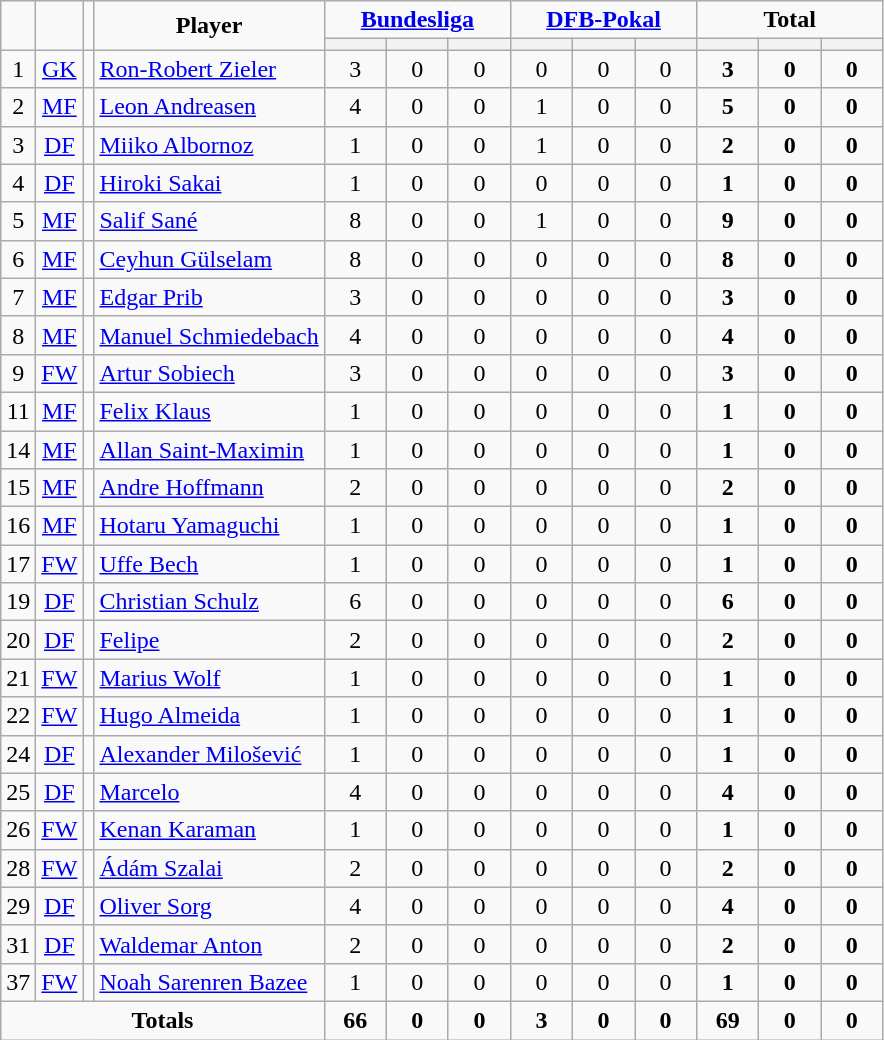<table class="wikitable" style="text-align:center;">
<tr>
<td rowspan="2" !width=15><strong></strong></td>
<td rowspan="2" !width=15><strong></strong></td>
<td rowspan="2" !width=15><strong></strong></td>
<td rowspan="2" !width=120><strong>Player</strong></td>
<td colspan="3"><strong><a href='#'>Bundesliga</a></strong></td>
<td colspan="3"><strong><a href='#'>DFB-Pokal</a></strong></td>
<td colspan="3"><strong>Total</strong></td>
</tr>
<tr>
<th width=34; background:#fe9;"></th>
<th width=34; background:#fe9;"></th>
<th width=34; background:#ff8888;"></th>
<th width=34; background:#fe9;"></th>
<th width=34; background:#fe9;"></th>
<th width=34; background:#ff8888;"></th>
<th width=34; background:#fe9;"></th>
<th width=34; background:#fe9;"></th>
<th width=34; background:#ff8888;"></th>
</tr>
<tr>
<td>1</td>
<td><a href='#'>GK</a></td>
<td></td>
<td align=left><a href='#'>Ron-Robert Zieler</a></td>
<td>3</td>
<td>0</td>
<td>0</td>
<td>0</td>
<td>0</td>
<td>0</td>
<td><strong>3</strong></td>
<td><strong>0</strong></td>
<td><strong>0</strong></td>
</tr>
<tr>
<td>2</td>
<td><a href='#'>MF</a></td>
<td></td>
<td align=left><a href='#'>Leon Andreasen</a></td>
<td>4</td>
<td>0</td>
<td>0</td>
<td>1</td>
<td>0</td>
<td>0</td>
<td><strong>5</strong></td>
<td><strong>0</strong></td>
<td><strong>0</strong></td>
</tr>
<tr>
<td>3</td>
<td><a href='#'>DF</a></td>
<td></td>
<td align=left><a href='#'>Miiko Albornoz</a></td>
<td>1</td>
<td>0</td>
<td>0</td>
<td>1</td>
<td>0</td>
<td>0</td>
<td><strong>2</strong></td>
<td><strong>0</strong></td>
<td><strong>0</strong></td>
</tr>
<tr>
<td>4</td>
<td><a href='#'>DF</a></td>
<td></td>
<td align=left><a href='#'>Hiroki Sakai</a></td>
<td>1</td>
<td>0</td>
<td>0</td>
<td>0</td>
<td>0</td>
<td>0</td>
<td><strong>1</strong></td>
<td><strong>0</strong></td>
<td><strong>0</strong></td>
</tr>
<tr>
<td>5</td>
<td><a href='#'>MF</a></td>
<td></td>
<td align=left><a href='#'>Salif Sané</a></td>
<td>8</td>
<td>0</td>
<td>0</td>
<td>1</td>
<td>0</td>
<td>0</td>
<td><strong>9</strong></td>
<td><strong>0</strong></td>
<td><strong>0</strong></td>
</tr>
<tr>
<td>6</td>
<td><a href='#'>MF</a></td>
<td></td>
<td align=left><a href='#'>Ceyhun Gülselam</a></td>
<td>8</td>
<td>0</td>
<td>0</td>
<td>0</td>
<td>0</td>
<td>0</td>
<td><strong>8</strong></td>
<td><strong>0</strong></td>
<td><strong>0</strong></td>
</tr>
<tr>
<td>7</td>
<td><a href='#'>MF</a></td>
<td></td>
<td align=left><a href='#'>Edgar Prib</a></td>
<td>3</td>
<td>0</td>
<td>0</td>
<td>0</td>
<td>0</td>
<td>0</td>
<td><strong>3</strong></td>
<td><strong>0</strong></td>
<td><strong>0</strong></td>
</tr>
<tr>
<td>8</td>
<td><a href='#'>MF</a></td>
<td></td>
<td align=left><a href='#'>Manuel Schmiedebach</a></td>
<td>4</td>
<td>0</td>
<td>0</td>
<td>0</td>
<td>0</td>
<td>0</td>
<td><strong>4</strong></td>
<td><strong>0</strong></td>
<td><strong>0</strong></td>
</tr>
<tr>
<td>9</td>
<td><a href='#'>FW</a></td>
<td></td>
<td align=left><a href='#'>Artur Sobiech</a></td>
<td>3</td>
<td>0</td>
<td>0</td>
<td>0</td>
<td>0</td>
<td>0</td>
<td><strong>3</strong></td>
<td><strong>0</strong></td>
<td><strong>0</strong></td>
</tr>
<tr>
<td>11</td>
<td><a href='#'>MF</a></td>
<td></td>
<td align=left><a href='#'>Felix Klaus</a></td>
<td>1</td>
<td>0</td>
<td>0</td>
<td>0</td>
<td>0</td>
<td>0</td>
<td><strong>1</strong></td>
<td><strong>0</strong></td>
<td><strong>0</strong></td>
</tr>
<tr>
<td>14</td>
<td><a href='#'>MF</a></td>
<td></td>
<td align=left><a href='#'>Allan Saint-Maximin</a></td>
<td>1</td>
<td>0</td>
<td>0</td>
<td>0</td>
<td>0</td>
<td>0</td>
<td><strong>1</strong></td>
<td><strong>0</strong></td>
<td><strong>0</strong></td>
</tr>
<tr>
<td>15</td>
<td><a href='#'>MF</a></td>
<td></td>
<td align=left><a href='#'>Andre Hoffmann</a></td>
<td>2</td>
<td>0</td>
<td>0</td>
<td>0</td>
<td>0</td>
<td>0</td>
<td><strong>2</strong></td>
<td><strong>0</strong></td>
<td><strong>0</strong></td>
</tr>
<tr>
<td>16</td>
<td><a href='#'>MF</a></td>
<td></td>
<td align=left><a href='#'>Hotaru Yamaguchi</a></td>
<td>1</td>
<td>0</td>
<td>0</td>
<td>0</td>
<td>0</td>
<td>0</td>
<td><strong>1</strong></td>
<td><strong>0</strong></td>
<td><strong>0</strong></td>
</tr>
<tr>
<td>17</td>
<td><a href='#'>FW</a></td>
<td></td>
<td align=left><a href='#'>Uffe Bech</a></td>
<td>1</td>
<td>0</td>
<td>0</td>
<td>0</td>
<td>0</td>
<td>0</td>
<td><strong>1</strong></td>
<td><strong>0</strong></td>
<td><strong>0</strong></td>
</tr>
<tr>
<td>19</td>
<td><a href='#'>DF</a></td>
<td></td>
<td align=left><a href='#'>Christian Schulz</a></td>
<td>6</td>
<td>0</td>
<td>0</td>
<td>0</td>
<td>0</td>
<td>0</td>
<td><strong>6</strong></td>
<td><strong>0</strong></td>
<td><strong>0</strong></td>
</tr>
<tr>
<td>20</td>
<td><a href='#'>DF</a></td>
<td></td>
<td align=left><a href='#'>Felipe</a></td>
<td>2</td>
<td>0</td>
<td>0</td>
<td>0</td>
<td>0</td>
<td>0</td>
<td><strong>2</strong></td>
<td><strong>0</strong></td>
<td><strong>0</strong></td>
</tr>
<tr>
<td>21</td>
<td><a href='#'>FW</a></td>
<td></td>
<td align=left><a href='#'>Marius Wolf</a></td>
<td>1</td>
<td>0</td>
<td>0</td>
<td>0</td>
<td>0</td>
<td>0</td>
<td><strong>1</strong></td>
<td><strong>0</strong></td>
<td><strong>0</strong></td>
</tr>
<tr>
<td>22</td>
<td><a href='#'>FW</a></td>
<td></td>
<td align=left><a href='#'>Hugo Almeida</a></td>
<td>1</td>
<td>0</td>
<td>0</td>
<td>0</td>
<td>0</td>
<td>0</td>
<td><strong>1</strong></td>
<td><strong>0</strong></td>
<td><strong>0</strong></td>
</tr>
<tr>
<td>24</td>
<td><a href='#'>DF</a></td>
<td></td>
<td align=left><a href='#'>Alexander Milošević</a></td>
<td>1</td>
<td>0</td>
<td>0</td>
<td>0</td>
<td>0</td>
<td>0</td>
<td><strong>1</strong></td>
<td><strong>0</strong></td>
<td><strong>0</strong></td>
</tr>
<tr>
<td>25</td>
<td><a href='#'>DF</a></td>
<td></td>
<td align=left><a href='#'>Marcelo</a></td>
<td>4</td>
<td>0</td>
<td>0</td>
<td>0</td>
<td>0</td>
<td>0</td>
<td><strong>4</strong></td>
<td><strong>0</strong></td>
<td><strong>0</strong></td>
</tr>
<tr>
<td>26</td>
<td><a href='#'>FW</a></td>
<td></td>
<td align=left><a href='#'>Kenan Karaman</a></td>
<td>1</td>
<td>0</td>
<td>0</td>
<td>0</td>
<td>0</td>
<td>0</td>
<td><strong>1</strong></td>
<td><strong>0</strong></td>
<td><strong>0</strong></td>
</tr>
<tr>
<td>28</td>
<td><a href='#'>FW</a></td>
<td></td>
<td align=left><a href='#'>Ádám Szalai</a></td>
<td>2</td>
<td>0</td>
<td>0</td>
<td>0</td>
<td>0</td>
<td>0</td>
<td><strong>2</strong></td>
<td><strong>0</strong></td>
<td><strong>0</strong></td>
</tr>
<tr>
<td>29</td>
<td><a href='#'>DF</a></td>
<td></td>
<td align=left><a href='#'>Oliver Sorg</a></td>
<td>4</td>
<td>0</td>
<td>0</td>
<td>0</td>
<td>0</td>
<td>0</td>
<td><strong>4</strong></td>
<td><strong>0</strong></td>
<td><strong>0</strong></td>
</tr>
<tr>
<td>31</td>
<td><a href='#'>DF</a></td>
<td></td>
<td align=left><a href='#'>Waldemar Anton</a></td>
<td>2</td>
<td>0</td>
<td>0</td>
<td>0</td>
<td>0</td>
<td>0</td>
<td><strong>2</strong></td>
<td><strong>0</strong></td>
<td><strong>0</strong></td>
</tr>
<tr>
<td>37</td>
<td><a href='#'>FW</a></td>
<td></td>
<td align=left><a href='#'>Noah Sarenren Bazee</a></td>
<td>1</td>
<td>0</td>
<td>0</td>
<td>0</td>
<td>0</td>
<td>0</td>
<td><strong>1</strong></td>
<td><strong>0</strong></td>
<td><strong>0</strong></td>
</tr>
<tr>
<td colspan=4><strong>Totals</strong></td>
<td><strong>66</strong></td>
<td><strong>0</strong></td>
<td><strong>0</strong></td>
<td><strong>3</strong></td>
<td><strong>0</strong></td>
<td><strong>0</strong></td>
<td><strong>69</strong></td>
<td><strong>0</strong></td>
<td><strong>0</strong></td>
</tr>
</table>
